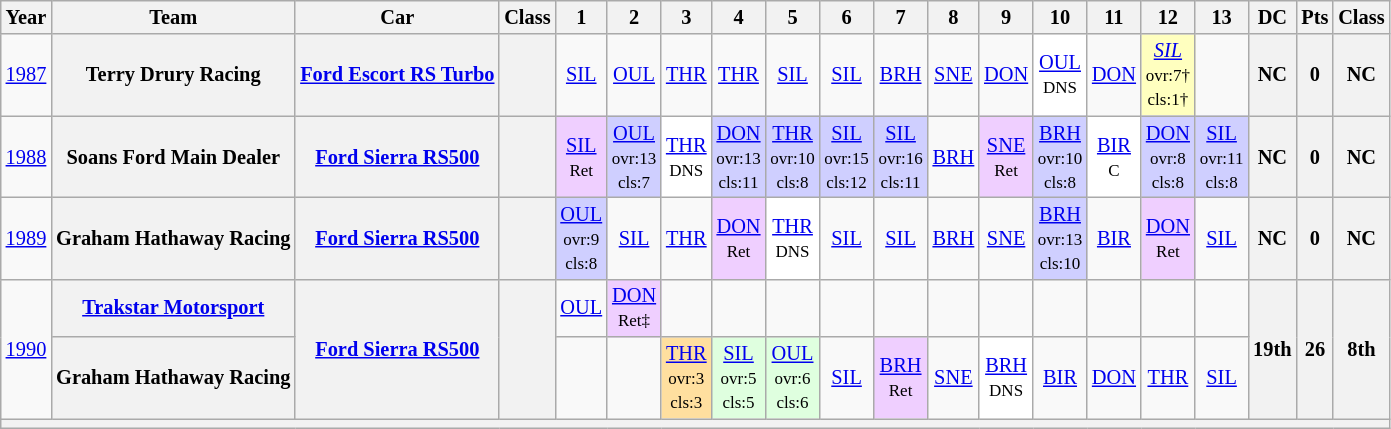<table class="wikitable" style="text-align:center; font-size:85%">
<tr>
<th>Year</th>
<th>Team</th>
<th>Car</th>
<th>Class</th>
<th>1</th>
<th>2</th>
<th>3</th>
<th>4</th>
<th>5</th>
<th>6</th>
<th>7</th>
<th>8</th>
<th>9</th>
<th>10</th>
<th>11</th>
<th>12</th>
<th>13</th>
<th>DC</th>
<th>Pts</th>
<th>Class</th>
</tr>
<tr>
<td><a href='#'>1987</a></td>
<th>Terry Drury Racing</th>
<th><a href='#'>Ford Escort RS Turbo</a></th>
<th><span></span></th>
<td><a href='#'>SIL</a></td>
<td><a href='#'>OUL</a></td>
<td><a href='#'>THR</a></td>
<td><a href='#'>THR</a></td>
<td><a href='#'>SIL</a></td>
<td><a href='#'>SIL</a></td>
<td><a href='#'>BRH</a></td>
<td><a href='#'>SNE</a></td>
<td><a href='#'>DON</a></td>
<td style="background:#FFFFFF;"><a href='#'>OUL</a><br><small>DNS</small></td>
<td><a href='#'>DON</a></td>
<td style="background:#FFFFBF;"><em><a href='#'>SIL</a></em><br><small>ovr:7†<br>cls:1†</small></td>
<td></td>
<th>NC</th>
<th>0</th>
<th>NC</th>
</tr>
<tr>
<td><a href='#'>1988</a></td>
<th>Soans Ford Main Dealer</th>
<th><a href='#'>Ford Sierra RS500</a></th>
<th><span></span></th>
<td style="background:#EFCFFF;"><a href='#'>SIL</a><br><small>Ret</small></td>
<td style="background:#CFCFFF;"><a href='#'>OUL</a><br><small>ovr:13<br>cls:7</small></td>
<td style="background:#FFFFFF;"><a href='#'>THR</a><br><small>DNS</small></td>
<td style="background:#CFCFFF;"><a href='#'>DON</a><br><small>ovr:13<br>cls:11</small></td>
<td style="background:#CFCFFF;"><a href='#'>THR</a><br><small>ovr:10<br>cls:8</small></td>
<td style="background:#CFCFFF;"><a href='#'>SIL</a><br><small>ovr:15<br>cls:12</small></td>
<td style="background:#CFCFFF;"><a href='#'>SIL</a><br><small>ovr:16<br>cls:11</small></td>
<td><a href='#'>BRH</a></td>
<td style="background:#EFCFFF;"><a href='#'>SNE</a><br><small>Ret</small></td>
<td style="background:#CFCFFF;"><a href='#'>BRH</a><br><small>ovr:10<br>cls:8</small></td>
<td style="background:#FFFFFF;"><a href='#'>BIR</a><br><small>C</small></td>
<td style="background:#CFCFFF;"><a href='#'>DON</a><br><small>ovr:8<br>cls:8</small></td>
<td style="background:#CFCFFF;"><a href='#'>SIL</a><br><small>ovr:11<br>cls:8</small></td>
<th>NC</th>
<th>0</th>
<th>NC</th>
</tr>
<tr>
<td><a href='#'>1989</a></td>
<th>Graham Hathaway Racing</th>
<th><a href='#'>Ford Sierra RS500</a></th>
<th><span></span></th>
<td style="background:#CFCFFF;"><a href='#'>OUL</a><br><small>ovr:9<br>cls:8</small></td>
<td><a href='#'>SIL</a></td>
<td><a href='#'>THR</a></td>
<td style="background:#EFCFFF;"><a href='#'>DON</a><br><small>Ret</small></td>
<td style="background:#FFFFFF;"><a href='#'>THR</a><br><small>DNS</small></td>
<td><a href='#'>SIL</a></td>
<td><a href='#'>SIL</a></td>
<td><a href='#'>BRH</a></td>
<td><a href='#'>SNE</a></td>
<td style="background:#CFCFFF;"><a href='#'>BRH</a><br><small>ovr:13<br>cls:10</small></td>
<td><a href='#'>BIR</a></td>
<td style="background:#EFCFFF;"><a href='#'>DON</a><br><small>Ret</small></td>
<td><a href='#'>SIL</a></td>
<th>NC</th>
<th>0</th>
<th>NC</th>
</tr>
<tr>
<td rowspan=2><a href='#'>1990</a></td>
<th><a href='#'>Trakstar Motorsport</a></th>
<th rowspan=2><a href='#'>Ford Sierra RS500</a></th>
<th rowspan=2><span></span></th>
<td><a href='#'>OUL</a></td>
<td style="background:#EFCFFF;"><a href='#'>DON</a><br><small>Ret‡</small></td>
<td></td>
<td></td>
<td></td>
<td></td>
<td></td>
<td></td>
<td></td>
<td></td>
<td></td>
<td></td>
<td></td>
<th rowspan=2>19th</th>
<th rowspan=2>26</th>
<th rowspan=2>8th</th>
</tr>
<tr>
<th>Graham Hathaway Racing</th>
<td></td>
<td></td>
<td style="background:#FFDF9F;"><a href='#'>THR</a><br><small>ovr:3<br>cls:3</small></td>
<td style="background:#DFFFDF;"><a href='#'>SIL</a><br><small>ovr:5<br>cls:5</small></td>
<td style="background:#DFFFDF;"><a href='#'>OUL</a><br><small>ovr:6<br>cls:6</small></td>
<td><a href='#'>SIL</a></td>
<td style="background:#EFCFFF;"><a href='#'>BRH</a><br><small>Ret</small></td>
<td><a href='#'>SNE</a></td>
<td style="background:#FFFFFF;"><a href='#'>BRH</a><br><small>DNS</small></td>
<td><a href='#'>BIR</a></td>
<td><a href='#'>DON</a></td>
<td><a href='#'>THR</a></td>
<td><a href='#'>SIL</a></td>
</tr>
<tr>
<th colspan="20"></th>
</tr>
</table>
